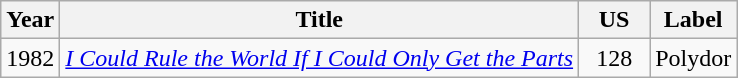<table class="wikitable" style="text-align:center">
<tr>
<th>Year</th>
<th>Title</th>
<th style="width:40px;">US<br></th>
<th>Label</th>
</tr>
<tr>
<td>1982</td>
<td style="text-align:left;"><em><a href='#'>I Could Rule the World If I Could Only Get the Parts</a></em></td>
<td>128</td>
<td style="text-align:left;" rowspan="2">Polydor</td>
</tr>
</table>
